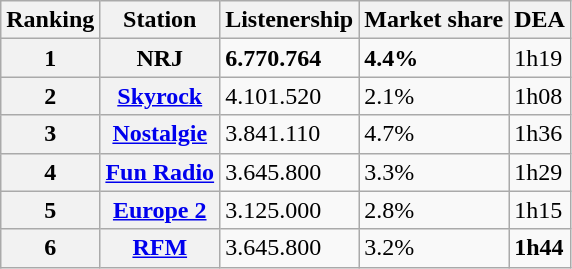<table class="wikitable">
<tr>
<th>Ranking</th>
<th scope="col">Station</th>
<th scope="col">Listenership</th>
<th>Market share</th>
<th>DEA</th>
</tr>
<tr>
<th>1</th>
<th>NRJ</th>
<td><strong>6.770.764</strong></td>
<td><strong>4.4%</strong></td>
<td>1h19</td>
</tr>
<tr>
<th>2</th>
<th><a href='#'>Skyrock</a></th>
<td>4.101.520</td>
<td>2.1%</td>
<td>1h08</td>
</tr>
<tr>
<th>3</th>
<th><a href='#'>Nostalgie</a></th>
<td>3.841.110</td>
<td>4.7%</td>
<td>1h36</td>
</tr>
<tr>
<th>4</th>
<th><a href='#'>Fun Radio</a></th>
<td>3.645.800</td>
<td>3.3%</td>
<td>1h29</td>
</tr>
<tr>
<th>5</th>
<th><a href='#'>Europe 2</a></th>
<td>3.125.000</td>
<td>2.8%</td>
<td>1h15</td>
</tr>
<tr>
<th>6</th>
<th><a href='#'>RFM</a></th>
<td>3.645.800</td>
<td>3.2%</td>
<td><strong>1h44</strong></td>
</tr>
</table>
